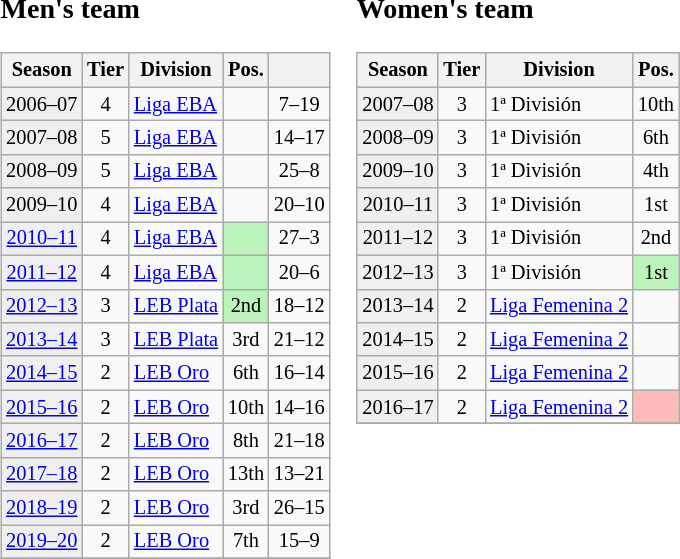<table>
<tr>
<td valign=top width=0%><br><h3>Men's team</h3><table class="wikitable" style="font-size:85%; text-align:center">
<tr>
<th>Season</th>
<th>Tier</th>
<th>Division</th>
<th>Pos.</th>
<th></th>
</tr>
<tr>
<td bgcolor=#efefef>2006–07</td>
<td>4</td>
<td align=left><a href='#'>Liga EBA</a></td>
<td></td>
<td>7–19</td>
</tr>
<tr>
<td bgcolor=#efefef>2007–08</td>
<td>5</td>
<td align=left><a href='#'>Liga EBA</a></td>
<td></td>
<td>14–17</td>
</tr>
<tr>
<td bgcolor=#efefef>2008–09</td>
<td>5</td>
<td align=left><a href='#'>Liga EBA</a></td>
<td></td>
<td>25–8</td>
</tr>
<tr>
<td bgcolor=#efefef>2009–10</td>
<td>4</td>
<td align=left><a href='#'>Liga EBA</a></td>
<td></td>
<td>20–10</td>
</tr>
<tr>
<td bgcolor=#efefef><a href='#'>2010–11</a></td>
<td>4</td>
<td align=left><a href='#'>Liga EBA</a></td>
<td bgcolor=#BBF3BB></td>
<td>27–3</td>
</tr>
<tr>
<td bgcolor=#efefef><a href='#'>2011–12</a></td>
<td>4</td>
<td align=left><a href='#'>Liga EBA</a></td>
<td bgcolor=#BBF3BB></td>
<td>20–6</td>
</tr>
<tr>
<td bgcolor=#efefef><a href='#'>2012–13</a></td>
<td>3</td>
<td align=left><a href='#'>LEB Plata</a></td>
<td bgcolor=#BBF3BB>2nd</td>
<td>18–12</td>
</tr>
<tr>
<td bgcolor=#efefef><a href='#'>2013–14</a></td>
<td>3</td>
<td align=left><a href='#'>LEB Plata</a></td>
<td>3rd</td>
<td>21–12</td>
</tr>
<tr>
<td bgcolor=#efefef><a href='#'>2014–15</a></td>
<td>2</td>
<td align=left><a href='#'>LEB Oro</a></td>
<td>6th</td>
<td>16–14</td>
</tr>
<tr>
<td bgcolor=#efefef><a href='#'>2015–16</a></td>
<td>2</td>
<td align=left><a href='#'>LEB Oro</a></td>
<td>10th</td>
<td>14–16</td>
</tr>
<tr>
<td bgcolor=#efefef><a href='#'>2016–17</a></td>
<td>2</td>
<td align=left><a href='#'>LEB Oro</a></td>
<td>8th</td>
<td>21–18</td>
</tr>
<tr>
<td bgcolor=#efefef><a href='#'>2017–18</a></td>
<td>2</td>
<td align=left><a href='#'>LEB Oro</a></td>
<td>13th</td>
<td>13–21</td>
</tr>
<tr>
<td bgcolor=#efefef><a href='#'>2018–19</a></td>
<td>2</td>
<td align=left><a href='#'>LEB Oro</a></td>
<td>3rd</td>
<td>26–15</td>
</tr>
<tr>
<td bgcolor=#efefef><a href='#'>2019–20</a></td>
<td>2</td>
<td align=left><a href='#'>LEB Oro</a></td>
<td>7th</td>
<td>15–9</td>
</tr>
<tr>
</tr>
</table>
</td>
<td valign=top width=0%><br><h3>Women's team</h3><table class="wikitable" style="font-size:85%; text-align:center">
<tr>
<th>Season</th>
<th>Tier</th>
<th>Division</th>
<th>Pos.</th>
</tr>
<tr>
<td bgcolor=#efefef>2007–08</td>
<td>3</td>
<td align=left>1ª División</td>
<td>10th</td>
</tr>
<tr>
<td bgcolor=#efefef>2008–09</td>
<td>3</td>
<td align=left>1ª División</td>
<td>6th</td>
</tr>
<tr>
<td bgcolor=#efefef>2009–10</td>
<td>3</td>
<td align=left>1ª División</td>
<td>4th</td>
</tr>
<tr>
<td bgcolor=#efefef>2010–11</td>
<td>3</td>
<td align=left>1ª División</td>
<td>1st</td>
</tr>
<tr>
<td bgcolor=#efefef>2011–12</td>
<td>3</td>
<td align=left>1ª División</td>
<td>2nd</td>
</tr>
<tr>
<td bgcolor=#efefef>2012–13</td>
<td>3</td>
<td align=left>1ª División</td>
<td bgcolor=#BBF3BB>1st</td>
</tr>
<tr>
<td bgcolor=#efefef>2013–14</td>
<td>2</td>
<td align=left><a href='#'>Liga Femenina 2</a></td>
<td></td>
</tr>
<tr>
<td bgcolor=#efefef>2014–15</td>
<td>2</td>
<td align=left><a href='#'>Liga Femenina 2</a></td>
<td></td>
</tr>
<tr>
<td bgcolor=#efefef>2015–16</td>
<td>2</td>
<td align=left><a href='#'>Liga Femenina 2</a></td>
<td></td>
</tr>
<tr>
<td bgcolor=#efefef>2016–17</td>
<td>2</td>
<td align=left><a href='#'>Liga Femenina 2</a></td>
<td bgcolor=#FFBBBB></td>
</tr>
<tr>
</tr>
</table>
</td>
</tr>
</table>
